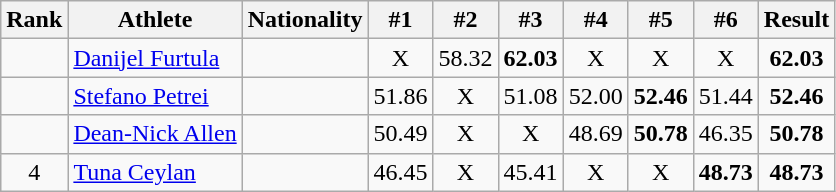<table class="wikitable sortable" style="text-align:center">
<tr>
<th>Rank</th>
<th>Athlete</th>
<th>Nationality</th>
<th>#1</th>
<th>#2</th>
<th>#3</th>
<th>#4</th>
<th>#5</th>
<th>#6</th>
<th>Result</th>
</tr>
<tr>
<td></td>
<td align="left"><a href='#'>Danijel Furtula</a></td>
<td align="left"></td>
<td>X</td>
<td>58.32</td>
<td><strong>62.03</strong></td>
<td>X</td>
<td>X</td>
<td>X</td>
<td><strong>62.03</strong></td>
</tr>
<tr>
<td></td>
<td align="left"><a href='#'>Stefano Petrei</a></td>
<td align="left"></td>
<td>51.86</td>
<td>X</td>
<td>51.08</td>
<td>52.00</td>
<td><strong>52.46</strong></td>
<td>51.44</td>
<td><strong>52.46</strong></td>
</tr>
<tr>
<td></td>
<td align="left"><a href='#'>Dean-Nick Allen</a></td>
<td align="left"></td>
<td>50.49</td>
<td>X</td>
<td>X</td>
<td>48.69</td>
<td><strong>50.78</strong></td>
<td>46.35</td>
<td><strong>50.78</strong></td>
</tr>
<tr>
<td>4</td>
<td align="left"><a href='#'>Tuna Ceylan</a></td>
<td align="left"></td>
<td>46.45</td>
<td>X</td>
<td>45.41</td>
<td>X</td>
<td>X</td>
<td><strong>48.73</strong></td>
<td><strong>48.73</strong></td>
</tr>
</table>
